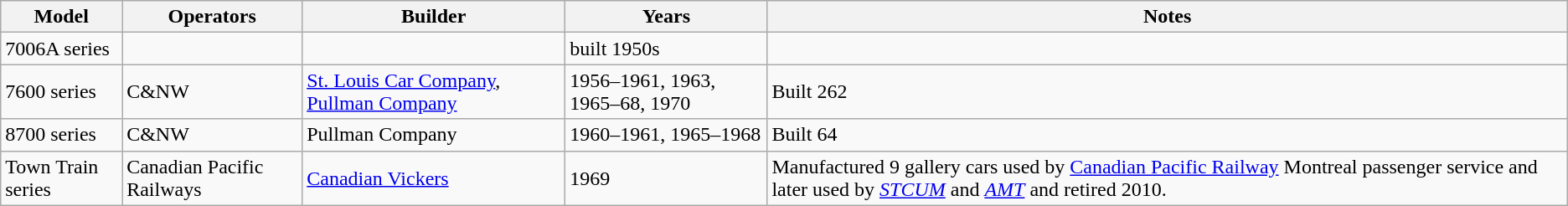<table class="wikitable">
<tr>
<th>Model</th>
<th>Operators</th>
<th>Builder</th>
<th>Years</th>
<th>Notes</th>
</tr>
<tr>
<td>7006A series</td>
<td></td>
<td></td>
<td>built 1950s</td>
<td></td>
</tr>
<tr>
<td>7600 series</td>
<td>C&NW</td>
<td><a href='#'>St. Louis Car Company</a>, <a href='#'>Pullman Company</a></td>
<td>1956–1961, 1963, 1965–68, 1970</td>
<td>Built 262</td>
</tr>
<tr>
<td>8700 series</td>
<td>C&NW</td>
<td>Pullman Company</td>
<td>1960–1961, 1965–1968</td>
<td>Built 64</td>
</tr>
<tr>
<td>Town Train series</td>
<td>Canadian Pacific Railways</td>
<td><a href='#'>Canadian Vickers</a></td>
<td>1969</td>
<td>Manufactured 9 gallery cars used by <a href='#'>Canadian Pacific Railway</a> Montreal passenger service and later used by <em><a href='#'>STCUM</a></em> and <em><a href='#'>AMT</a></em> and retired 2010.</td>
</tr>
</table>
